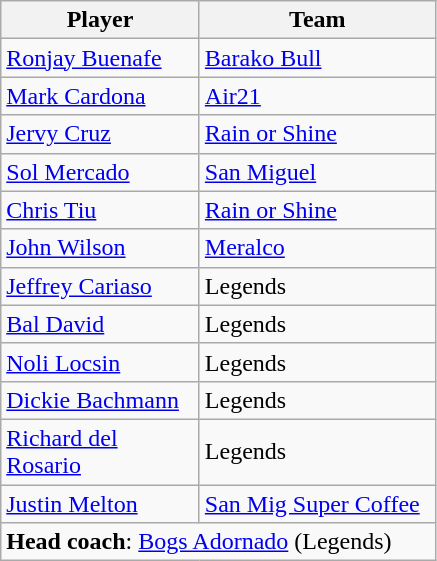<table class="wikitable" style="text-align:center">
<tr>
<th scope="col" width="125px">Player</th>
<th scope="col" width="150px">Team</th>
</tr>
<tr>
<td style="text-align:left"><a href='#'>Ronjay Buenafe</a></td>
<td style="text-align:left"><a href='#'>Barako Bull</a></td>
</tr>
<tr>
<td style="text-align:left"><a href='#'>Mark Cardona</a></td>
<td style="text-align:left"><a href='#'>Air21</a></td>
</tr>
<tr>
<td style="text-align:left"><a href='#'>Jervy Cruz</a> </td>
<td style="text-align:left"><a href='#'>Rain or Shine</a></td>
</tr>
<tr>
<td style="text-align:left"><a href='#'>Sol Mercado</a></td>
<td style="text-align:left"><a href='#'>San Miguel</a></td>
</tr>
<tr>
<td style="text-align:left"><a href='#'>Chris Tiu</a></td>
<td style="text-align:left"><a href='#'>Rain or Shine</a></td>
</tr>
<tr>
<td style="text-align:left"><a href='#'>John Wilson</a></td>
<td style="text-align:left"><a href='#'>Meralco</a></td>
</tr>
<tr>
<td style="text-align:left"><a href='#'>Jeffrey Cariaso</a></td>
<td style="text-align:left">Legends</td>
</tr>
<tr>
<td style="text-align:left"><a href='#'>Bal David</a> </td>
<td style="text-align:left">Legends</td>
</tr>
<tr>
<td style="text-align:left"><a href='#'>Noli Locsin</a></td>
<td style="text-align:left">Legends</td>
</tr>
<tr>
<td style="text-align:left"><a href='#'>Dickie Bachmann</a></td>
<td style="text-align:left">Legends</td>
</tr>
<tr>
<td style="text-align:left"><a href='#'>Richard del Rosario</a></td>
<td style="text-align:left">Legends</td>
</tr>
<tr>
<td style="text-align:left"><a href='#'>Justin Melton</a></td>
<td style="text-align:left"><a href='#'>San Mig Super Coffee</a></td>
</tr>
<tr>
<td style="text-align:left" colspan="3"><strong>Head coach</strong>: <a href='#'>Bogs Adornado</a> (Legends)</td>
</tr>
</table>
